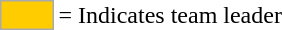<table>
<tr>
<td style="background:#fc0; border:1px solid #aaa; width:2em;"></td>
<td>= Indicates team leader</td>
</tr>
</table>
